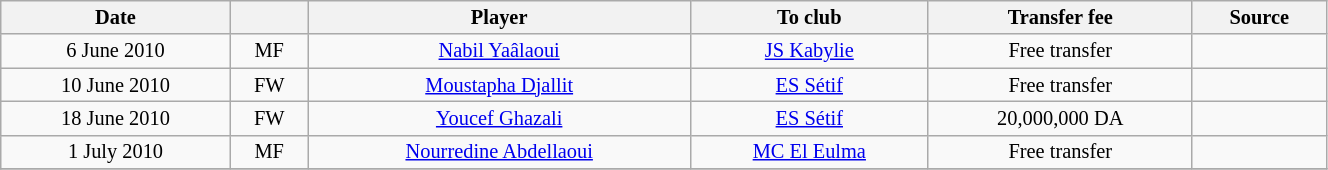<table class="wikitable sortable" style="width:70%; text-align:center; font-size:85%; text-align:centre;">
<tr>
<th><strong>Date</strong></th>
<th><strong></strong></th>
<th><strong>Player</strong></th>
<th><strong>To club</strong></th>
<th><strong>Transfer fee</strong></th>
<th><strong>Source</strong></th>
</tr>
<tr>
<td>6 June 2010</td>
<td>MF</td>
<td> <a href='#'>Nabil Yaâlaoui</a></td>
<td><a href='#'>JS Kabylie</a></td>
<td>Free transfer</td>
<td></td>
</tr>
<tr>
<td>10 June 2010</td>
<td>FW</td>
<td> <a href='#'>Moustapha Djallit</a></td>
<td><a href='#'>ES Sétif</a></td>
<td>Free transfer</td>
<td></td>
</tr>
<tr>
<td>18 June 2010</td>
<td>FW</td>
<td> <a href='#'>Youcef Ghazali</a></td>
<td><a href='#'>ES Sétif</a></td>
<td>20,000,000 DA</td>
<td></td>
</tr>
<tr>
<td>1 July 2010</td>
<td>MF</td>
<td> <a href='#'>Nourredine Abdellaoui</a></td>
<td><a href='#'>MC El Eulma</a></td>
<td>Free transfer</td>
<td></td>
</tr>
<tr>
</tr>
</table>
